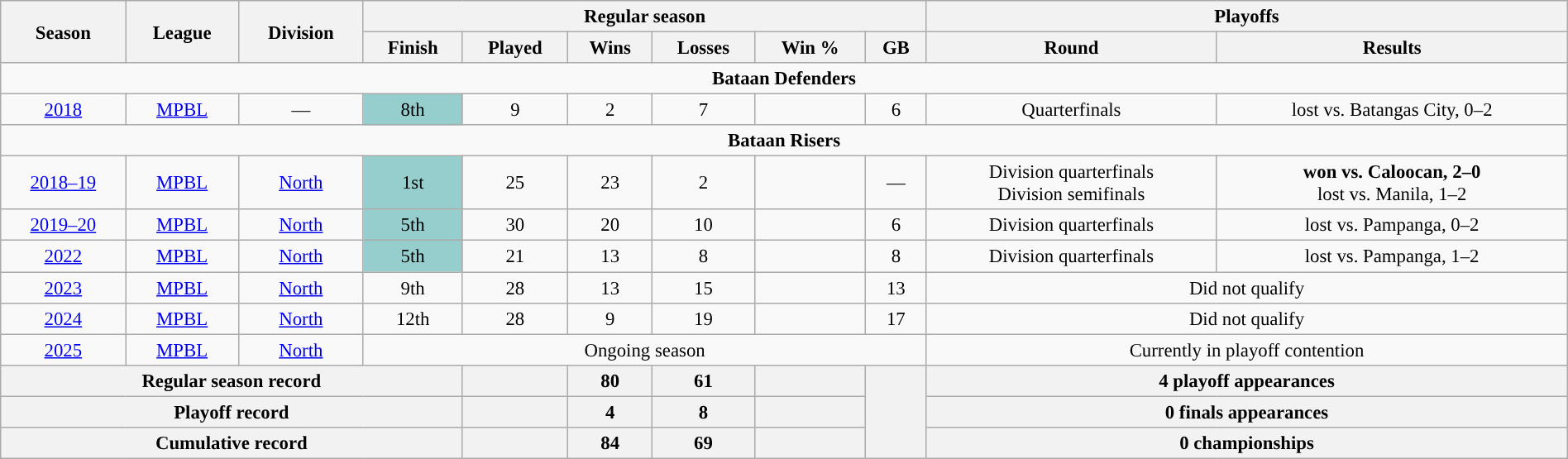<table class="wikitable" style="width:100%; text-align:center; font-size:95%">
<tr>
<th rowspan=2>Season</th>
<th rowspan=2>League</th>
<th rowspan=2>Division</th>
<th colspan=6>Regular season</th>
<th colspan=2>Playoffs</th>
</tr>
<tr>
<th>Finish</th>
<th>Played</th>
<th>Wins</th>
<th>Losses</th>
<th>Win %</th>
<th>GB</th>
<th>Round</th>
<th>Results</th>
</tr>
<tr>
<td align="center" colspan="11"><strong>Bataan Defenders</strong></td>
</tr>
<tr>
<td><a href='#'>2018</a></td>
<td><a href='#'>MPBL</a></td>
<td>—</td>
<td bgcolor="#96CDCD">8th</td>
<td>9</td>
<td>2</td>
<td>7</td>
<td></td>
<td>6</td>
<td>Quarterfinals</td>
<td>lost vs. Batangas City, 0–2</td>
</tr>
<tr>
<td align="center" colspan="11"><strong>Bataan Risers</strong></td>
</tr>
<tr>
<td><a href='#'>2018–19</a></td>
<td><a href='#'>MPBL</a></td>
<td><a href='#'>North</a></td>
<td bgcolor="#96CDCD">1st</td>
<td>25</td>
<td>23</td>
<td>2</td>
<td></td>
<td>—</td>
<td>Division quarterfinals <br> Division semifinals</td>
<td><strong>won vs. Caloocan, 2–0</strong> <br> lost vs. Manila, 1–2</td>
</tr>
<tr>
<td><a href='#'>2019–20</a></td>
<td><a href='#'>MPBL</a></td>
<td><a href='#'>North</a></td>
<td bgcolor="#96CDCD">5th</td>
<td>30</td>
<td>20</td>
<td>10</td>
<td></td>
<td>6</td>
<td>Division quarterfinals</td>
<td>lost vs. Pampanga, 0–2</td>
</tr>
<tr>
<td><a href='#'>2022</a></td>
<td><a href='#'>MPBL</a></td>
<td><a href='#'>North</a></td>
<td bgcolor="#96CDCD">5th</td>
<td>21</td>
<td>13</td>
<td>8</td>
<td></td>
<td>8</td>
<td>Division quarterfinals</td>
<td>lost vs. Pampanga, 1–2</td>
</tr>
<tr>
<td><a href='#'>2023</a></td>
<td><a href='#'>MPBL</a></td>
<td><a href='#'>North</a></td>
<td>9th</td>
<td>28</td>
<td>13</td>
<td>15</td>
<td></td>
<td>13</td>
<td colspan=2>Did not qualify</td>
</tr>
<tr>
<td><a href='#'>2024</a></td>
<td><a href='#'>MPBL</a></td>
<td><a href='#'>North</a></td>
<td>12th</td>
<td>28</td>
<td>9</td>
<td>19</td>
<td></td>
<td>17</td>
<td colspan=2>Did not qualify</td>
</tr>
<tr>
<td><a href='#'>2025</a></td>
<td><a href='#'>MPBL</a></td>
<td><a href='#'>North</a></td>
<td colspan=6>Ongoing season</td>
<td colspan=2>Currently in playoff contention</td>
</tr>
<tr>
<th colspan=4>Regular season record</th>
<th></th>
<th>80</th>
<th>61</th>
<th></th>
<th rowspan=3></th>
<th colspan=2>4 playoff appearances</th>
</tr>
<tr>
<th colspan=4>Playoff record</th>
<th></th>
<th>4</th>
<th>8</th>
<th></th>
<th colspan=2>0 finals appearances</th>
</tr>
<tr>
<th colspan=4>Cumulative record</th>
<th></th>
<th>84</th>
<th>69</th>
<th></th>
<th colspan=2>0 championships</th>
</tr>
</table>
